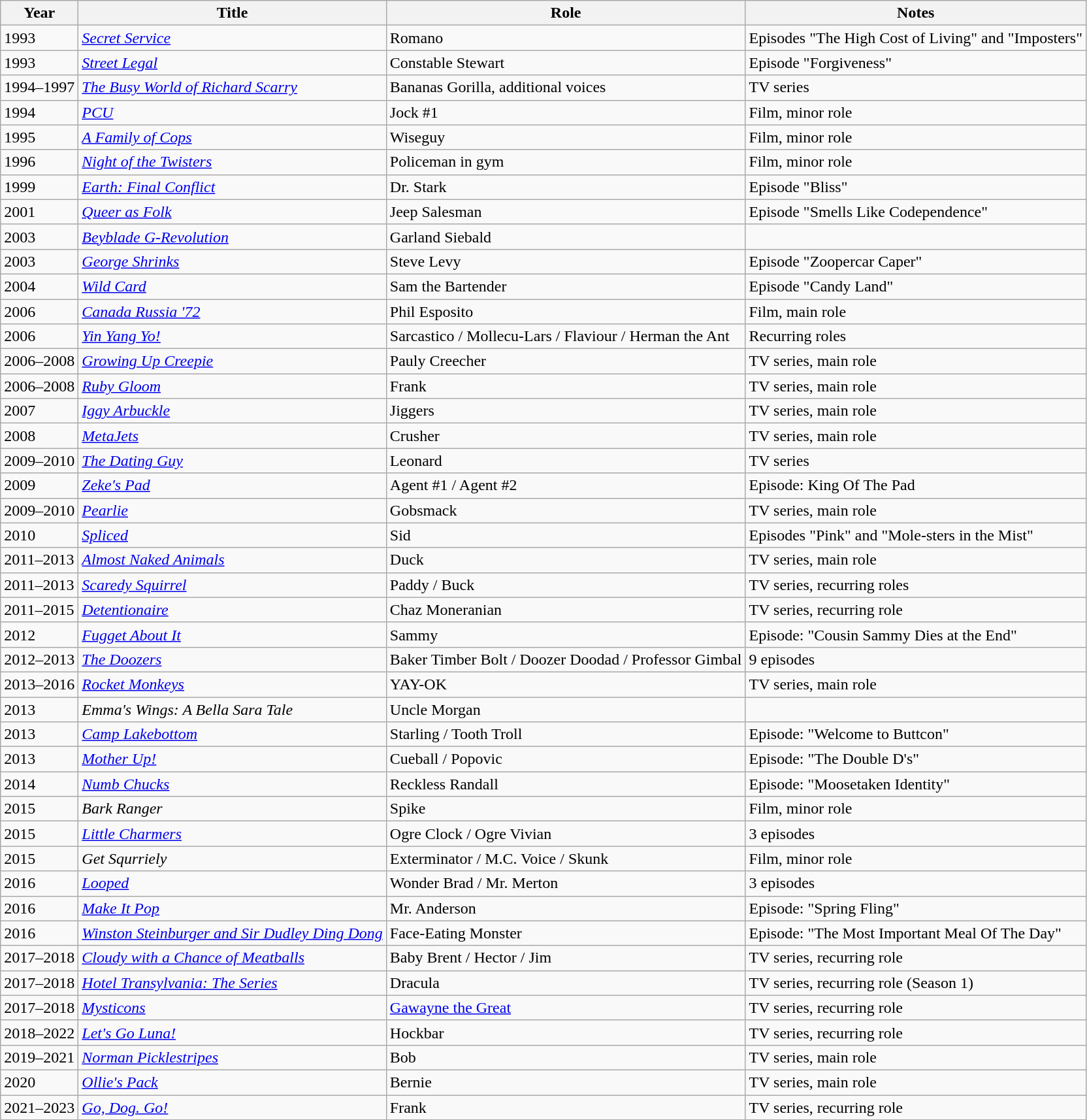<table class="wikitable sortable">
<tr>
<th>Year</th>
<th>Title</th>
<th>Role</th>
<th class="unsortable">Notes</th>
</tr>
<tr>
<td>1993</td>
<td><em><a href='#'>Secret Service</a></em></td>
<td>Romano</td>
<td>Episodes "The High Cost of Living" and "Imposters"</td>
</tr>
<tr>
<td>1993</td>
<td><em><a href='#'>Street Legal</a></em></td>
<td>Constable Stewart</td>
<td>Episode "Forgiveness"</td>
</tr>
<tr>
<td>1994–1997</td>
<td data-sort-value="Busy World of Richard Scarry, The"><em><a href='#'>The Busy World of Richard Scarry</a></em></td>
<td>Bananas Gorilla, additional voices</td>
<td>TV series</td>
</tr>
<tr>
<td>1994</td>
<td><em><a href='#'>PCU</a></em></td>
<td>Jock #1</td>
<td>Film, minor role</td>
</tr>
<tr>
<td>1995</td>
<td data-sort-value="Family of Cops, A"><em><a href='#'>A Family of Cops</a></em></td>
<td>Wiseguy</td>
<td>Film, minor role</td>
</tr>
<tr>
<td>1996</td>
<td><em><a href='#'>Night of the Twisters</a></em></td>
<td>Policeman in gym</td>
<td>Film, minor role</td>
</tr>
<tr>
<td>1999</td>
<td><em><a href='#'>Earth: Final Conflict</a></em></td>
<td>Dr. Stark</td>
<td>Episode "Bliss"</td>
</tr>
<tr>
<td>2001</td>
<td><em><a href='#'>Queer as Folk</a></em></td>
<td>Jeep Salesman</td>
<td>Episode "Smells Like Codependence"</td>
</tr>
<tr>
<td>2003</td>
<td><em><a href='#'>Beyblade G-Revolution</a></em></td>
<td>Garland Siebald</td>
<td></td>
</tr>
<tr>
<td>2003</td>
<td><em><a href='#'>George Shrinks</a></em></td>
<td>Steve Levy</td>
<td>Episode "Zoopercar Caper"</td>
</tr>
<tr>
<td>2004</td>
<td><em><a href='#'>Wild Card</a></em></td>
<td>Sam the Bartender</td>
<td>Episode "Candy Land"</td>
</tr>
<tr>
<td>2006</td>
<td><em><a href='#'>Canada Russia '72</a></em></td>
<td>Phil Esposito</td>
<td>Film, main role</td>
</tr>
<tr>
<td>2006</td>
<td><em><a href='#'>Yin Yang Yo!</a></em></td>
<td>Sarcastico / Mollecu-Lars / Flaviour / Herman the Ant</td>
<td>Recurring roles</td>
</tr>
<tr>
<td>2006–2008</td>
<td><em><a href='#'>Growing Up Creepie</a></em></td>
<td>Pauly Creecher</td>
<td>TV series, main role</td>
</tr>
<tr>
<td>2006–2008</td>
<td><em><a href='#'>Ruby Gloom</a></em></td>
<td>Frank</td>
<td>TV series, main role</td>
</tr>
<tr>
<td>2007</td>
<td><em><a href='#'>Iggy Arbuckle</a></em></td>
<td>Jiggers</td>
<td>TV series, main role</td>
</tr>
<tr>
<td>2008</td>
<td><em><a href='#'>MetaJets</a></em></td>
<td>Crusher</td>
<td>TV series, main role</td>
</tr>
<tr>
<td>2009–2010</td>
<td data-sort-value="Dating Guy, The"><em><a href='#'>The Dating Guy</a></em></td>
<td>Leonard</td>
<td>TV series</td>
</tr>
<tr>
<td>2009</td>
<td><em><a href='#'>Zeke's Pad</a></em></td>
<td>Agent #1 / Agent #2</td>
<td>Episode: King Of The Pad</td>
</tr>
<tr>
<td>2009–2010</td>
<td><em><a href='#'>Pearlie</a></em></td>
<td>Gobsmack</td>
<td>TV series, main role</td>
</tr>
<tr>
<td>2010</td>
<td><em><a href='#'>Spliced</a></em></td>
<td>Sid</td>
<td>Episodes "Pink" and "Mole-sters in the Mist"</td>
</tr>
<tr>
<td>2011–2013</td>
<td><em><a href='#'>Almost Naked Animals</a></em></td>
<td>Duck</td>
<td>TV series, main role</td>
</tr>
<tr>
<td>2011–2013</td>
<td><em><a href='#'>Scaredy Squirrel</a></em></td>
<td>Paddy / Buck</td>
<td>TV series, recurring roles</td>
</tr>
<tr>
<td>2011–2015</td>
<td><em><a href='#'>Detentionaire</a></em></td>
<td>Chaz Moneranian</td>
<td>TV series, recurring role</td>
</tr>
<tr>
<td>2012</td>
<td><em><a href='#'>Fugget About It</a></em></td>
<td>Sammy</td>
<td>Episode: "Cousin Sammy Dies at the End"</td>
</tr>
<tr>
<td>2012–2013</td>
<td data-sort-value="Doozers, The"><em><a href='#'>The Doozers</a></em></td>
<td>Baker Timber Bolt / Doozer Doodad / Professor Gimbal</td>
<td>9 episodes</td>
</tr>
<tr>
<td>2013–2016</td>
<td><em><a href='#'>Rocket Monkeys</a></em></td>
<td>YAY-OK</td>
<td>TV series, main role</td>
</tr>
<tr>
<td>2013</td>
<td><em>Emma's Wings: A Bella Sara Tale</em></td>
<td>Uncle Morgan</td>
<td></td>
</tr>
<tr>
<td>2013</td>
<td><em><a href='#'>Camp Lakebottom</a></em></td>
<td>Starling / Tooth Troll</td>
<td>Episode: "Welcome to Buttcon"</td>
</tr>
<tr>
<td>2013</td>
<td><em><a href='#'>Mother Up!</a></em></td>
<td>Cueball / Popovic</td>
<td>Episode: "The Double D's"</td>
</tr>
<tr>
<td>2014</td>
<td><em><a href='#'>Numb Chucks</a></em></td>
<td>Reckless Randall</td>
<td>Episode: "Moosetaken Identity"</td>
</tr>
<tr>
<td>2015</td>
<td><em>Bark Ranger</em></td>
<td>Spike</td>
<td>Film, minor role</td>
</tr>
<tr>
<td>2015</td>
<td><em><a href='#'>Little Charmers</a></em></td>
<td>Ogre Clock / Ogre Vivian</td>
<td>3 episodes</td>
</tr>
<tr>
<td>2015</td>
<td><em>Get Squrriely</em></td>
<td>Exterminator / M.C. Voice / Skunk</td>
<td>Film, minor role</td>
</tr>
<tr>
<td>2016</td>
<td><em><a href='#'>Looped</a></em></td>
<td>Wonder Brad / Mr. Merton</td>
<td>3 episodes</td>
</tr>
<tr>
<td>2016</td>
<td><em><a href='#'>Make It Pop</a></em></td>
<td>Mr. Anderson</td>
<td>Episode: "Spring Fling"</td>
</tr>
<tr>
<td>2016</td>
<td><em><a href='#'>Winston Steinburger and Sir Dudley Ding Dong</a></em></td>
<td>Face-Eating Monster</td>
<td>Episode: "The Most Important Meal Of The Day"</td>
</tr>
<tr>
<td>2017–2018</td>
<td><em><a href='#'>Cloudy with a Chance of Meatballs</a></em></td>
<td>Baby Brent / Hector / Jim</td>
<td>TV series, recurring role</td>
</tr>
<tr>
<td>2017–2018</td>
<td><em><a href='#'>Hotel Transylvania: The Series</a></em></td>
<td>Dracula</td>
<td>TV series, recurring role (Season 1)</td>
</tr>
<tr>
<td>2017–2018</td>
<td><em><a href='#'>Mysticons</a></em></td>
<td><a href='#'>Gawayne the Great</a></td>
<td>TV series, recurring role</td>
</tr>
<tr>
<td>2018–2022</td>
<td><em><a href='#'>Let's Go Luna!</a></em></td>
<td>Hockbar</td>
<td>TV series, recurring role</td>
</tr>
<tr>
<td>2019–2021</td>
<td><em><a href='#'>Norman Picklestripes</a></em></td>
<td>Bob</td>
<td>TV series, main role</td>
</tr>
<tr>
<td>2020</td>
<td><em><a href='#'>Ollie's Pack</a></em></td>
<td>Bernie</td>
<td>TV series, main role</td>
</tr>
<tr>
<td>2021–2023</td>
<td><em><a href='#'>Go, Dog. Go!</a></em></td>
<td>Frank</td>
<td>TV series, recurring role</td>
</tr>
</table>
